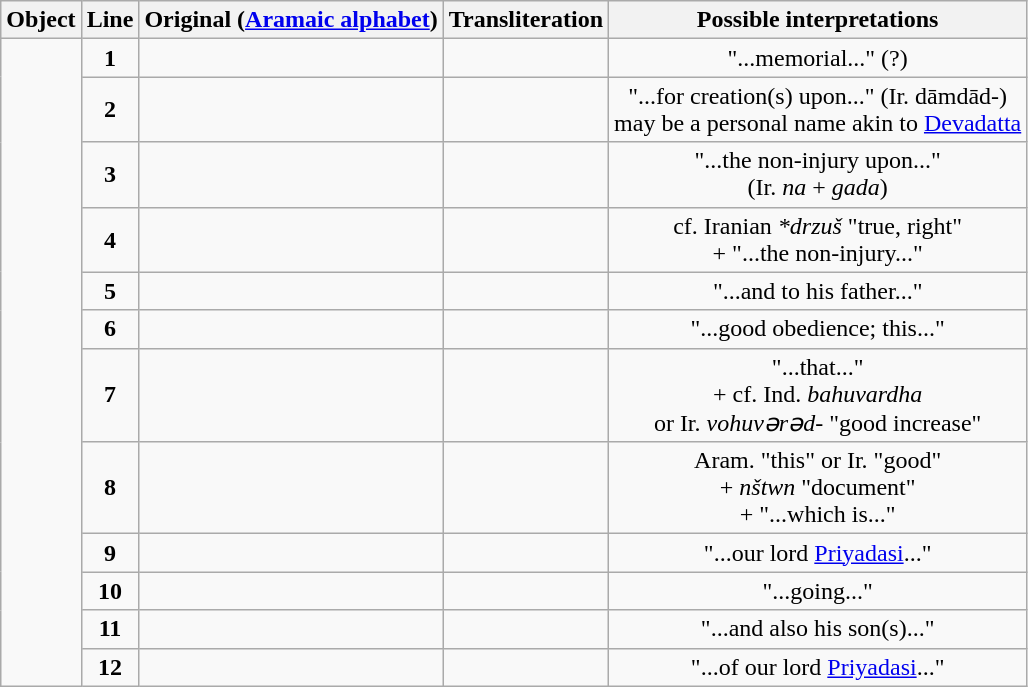<table class ="wikitable" style="text-align:center">
<tr>
<th>Object</th>
<th>Line</th>
<th>Original (<a href='#'>Aramaic alphabet</a>)</th>
<th>Transliteration</th>
<th>Possible interpretations</th>
</tr>
<tr>
<td colspan=1 rowspan=12></td>
<td><strong>1</strong></td>
<td></td>
<td></td>
<td>"...memorial..." (?)</td>
</tr>
<tr>
<td><strong>2</strong></td>
<td></td>
<td></td>
<td>"...for creation(s) upon..." (Ir. dāmdād-)<br>may be a personal name akin to <a href='#'>Devadatta</a></td>
</tr>
<tr>
<td><strong>3</strong></td>
<td></td>
<td></td>
<td>"...the non-injury upon..."<br>(Ir. <em>na</em> + <em>gada</em>)</td>
</tr>
<tr>
<td><strong>4</strong></td>
<td></td>
<td></td>
<td>cf. Iranian <em>*drzuš</em> "true, right"<br>+ "...the non-injury..."</td>
</tr>
<tr>
<td><strong>5</strong></td>
<td></td>
<td></td>
<td>"...and to his father..."</td>
</tr>
<tr>
<td><strong>6</strong></td>
<td></td>
<td></td>
<td>"...good obedience; this..."</td>
</tr>
<tr>
<td><strong>7</strong></td>
<td></td>
<td></td>
<td>"...that..."<br>+ cf. Ind. <em>bahuvardha</em><br>or Ir. <em>vohuvərəd-</em> "good increase"</td>
</tr>
<tr>
<td><strong>8</strong></td>
<td></td>
<td></td>
<td>Aram. "this" or Ir. "good"<br>+ <em>nštwn</em> "document"<br>+ "...which is..."</td>
</tr>
<tr>
<td><strong>9</strong></td>
<td></td>
<td></td>
<td>"...our lord <a href='#'>Priyadasi</a>..."</td>
</tr>
<tr>
<td><strong>10</strong></td>
<td></td>
<td><br></td>
<td>"...going..."</td>
</tr>
<tr>
<td><strong>11</strong></td>
<td></td>
<td></td>
<td>"...and also his son(s)..."</td>
</tr>
<tr>
<td><strong>12</strong></td>
<td></td>
<td></td>
<td>"...of our lord <a href='#'>Priyadasi</a>..."</td>
</tr>
</table>
